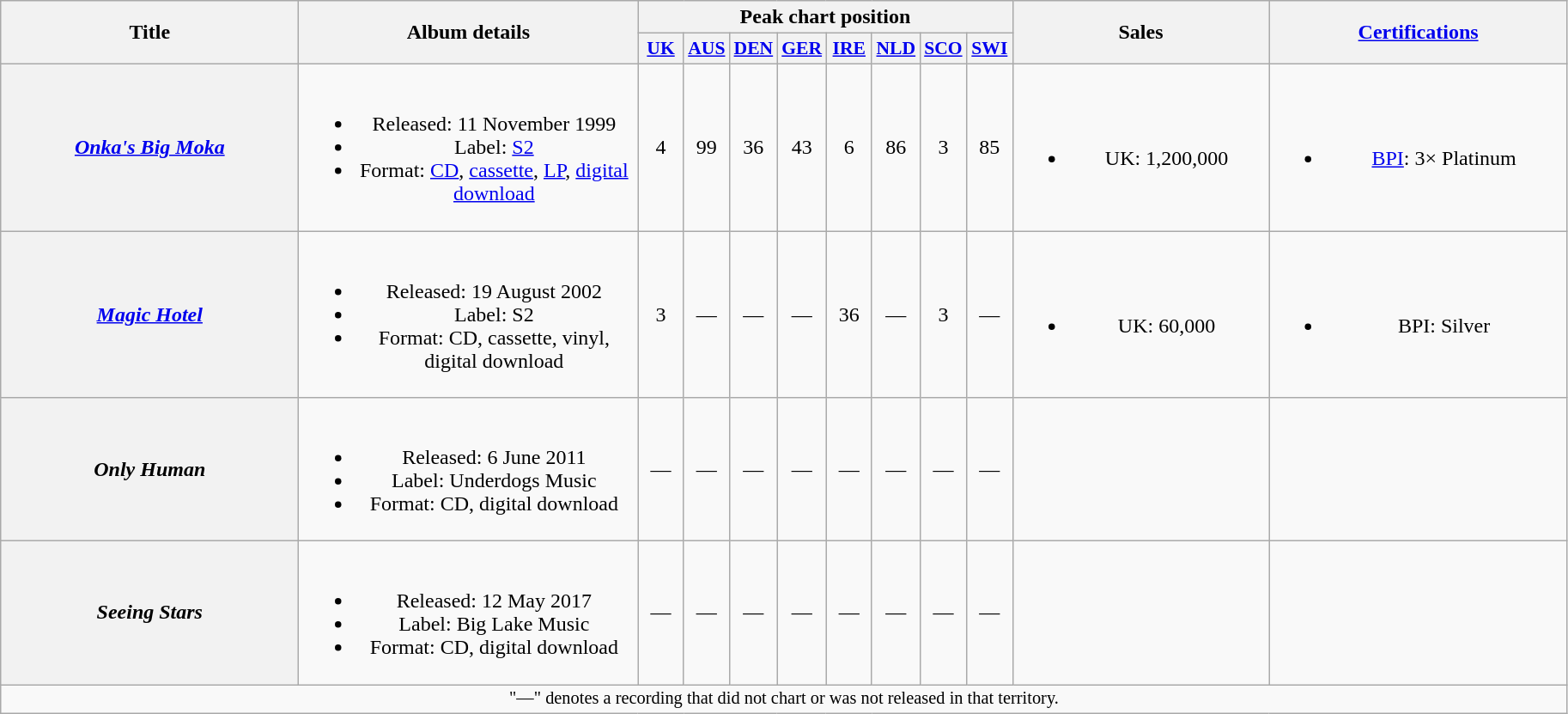<table class="wikitable plainrowheaders" style="text-align:center;">
<tr>
<th scope="col" rowspan="2" style="width:14em;">Title</th>
<th scope="col" rowspan="2" style="width:16em;">Album details</th>
<th scope="col" colspan="8">Peak chart position</th>
<th scope="col" rowspan="2" style="width:12em;">Sales</th>
<th scope="col" rowspan="2" style="width:14em;"><a href='#'>Certifications</a></th>
</tr>
<tr>
<th scope="col" style="width:2em;font-size:90%;"><a href='#'>UK</a><br></th>
<th scope="col" style="width:2em;font-size:90%;"><a href='#'>AUS</a><br></th>
<th scope="col" style="width:2em;font-size:90%;"><a href='#'>DEN</a><br></th>
<th scope="col" style="width:2em;font-size:90%;"><a href='#'>GER</a><br></th>
<th scope="col" style="width:2em;font-size:90%;"><a href='#'>IRE</a><br></th>
<th scope="col" style="width:2em;font-size:90%;"><a href='#'>NLD</a><br></th>
<th scope="col" style="width:2em;font-size:90%;"><a href='#'>SCO</a><br></th>
<th scope="col" style="width:2em;font-size:90%;"><a href='#'>SWI</a><br></th>
</tr>
<tr>
<th scope="row"><em><a href='#'>Onka's Big Moka</a></em></th>
<td><br><ul><li>Released: 11 November 1999</li><li>Label: <a href='#'>S2</a></li><li>Format: <a href='#'>CD</a>, <a href='#'>cassette</a>, <a href='#'>LP</a>, <a href='#'>digital download</a></li></ul></td>
<td>4</td>
<td>99</td>
<td>36</td>
<td>43</td>
<td>6</td>
<td>86</td>
<td>3</td>
<td>85</td>
<td><br><ul><li>UK: 1,200,000</li></ul></td>
<td><br><ul><li><a href='#'>BPI</a>: 3× Platinum</li></ul></td>
</tr>
<tr>
<th scope="row"><em><a href='#'>Magic Hotel</a></em></th>
<td><br><ul><li>Released: 19 August 2002</li><li>Label: S2</li><li>Format: CD, cassette, vinyl, digital download</li></ul></td>
<td>3</td>
<td>—</td>
<td>—</td>
<td>—</td>
<td>36</td>
<td>—</td>
<td>3</td>
<td>—</td>
<td><br><ul><li>UK: 60,000</li></ul></td>
<td><br><ul><li>BPI: Silver</li></ul></td>
</tr>
<tr>
<th scope="row"><em>Only Human</em></th>
<td><br><ul><li>Released: 6 June 2011</li><li>Label: Underdogs Music</li><li>Format: CD, digital download</li></ul></td>
<td>—</td>
<td>—</td>
<td>—</td>
<td>—</td>
<td>—</td>
<td>—</td>
<td>—</td>
<td>—</td>
<td></td>
<td></td>
</tr>
<tr>
<th scope="row"><em>Seeing Stars</em></th>
<td><br><ul><li>Released: 12 May 2017</li><li>Label: Big Lake Music</li><li>Format: CD, digital download</li></ul></td>
<td>—</td>
<td>—</td>
<td>—</td>
<td>—</td>
<td>—</td>
<td>—</td>
<td>—</td>
<td>—</td>
<td></td>
<td></td>
</tr>
<tr>
<td colspan="16" style="font-size:85%">"—" denotes a recording that did not chart or was not released in that territory.</td>
</tr>
</table>
